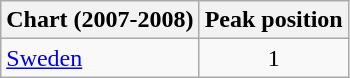<table class="wikitable">
<tr>
<th align="left">Chart (2007-2008)</th>
<th align="center">Peak position</th>
</tr>
<tr>
<td align="left"><a href='#'>Sweden</a></td>
<td align="center">1</td>
</tr>
</table>
